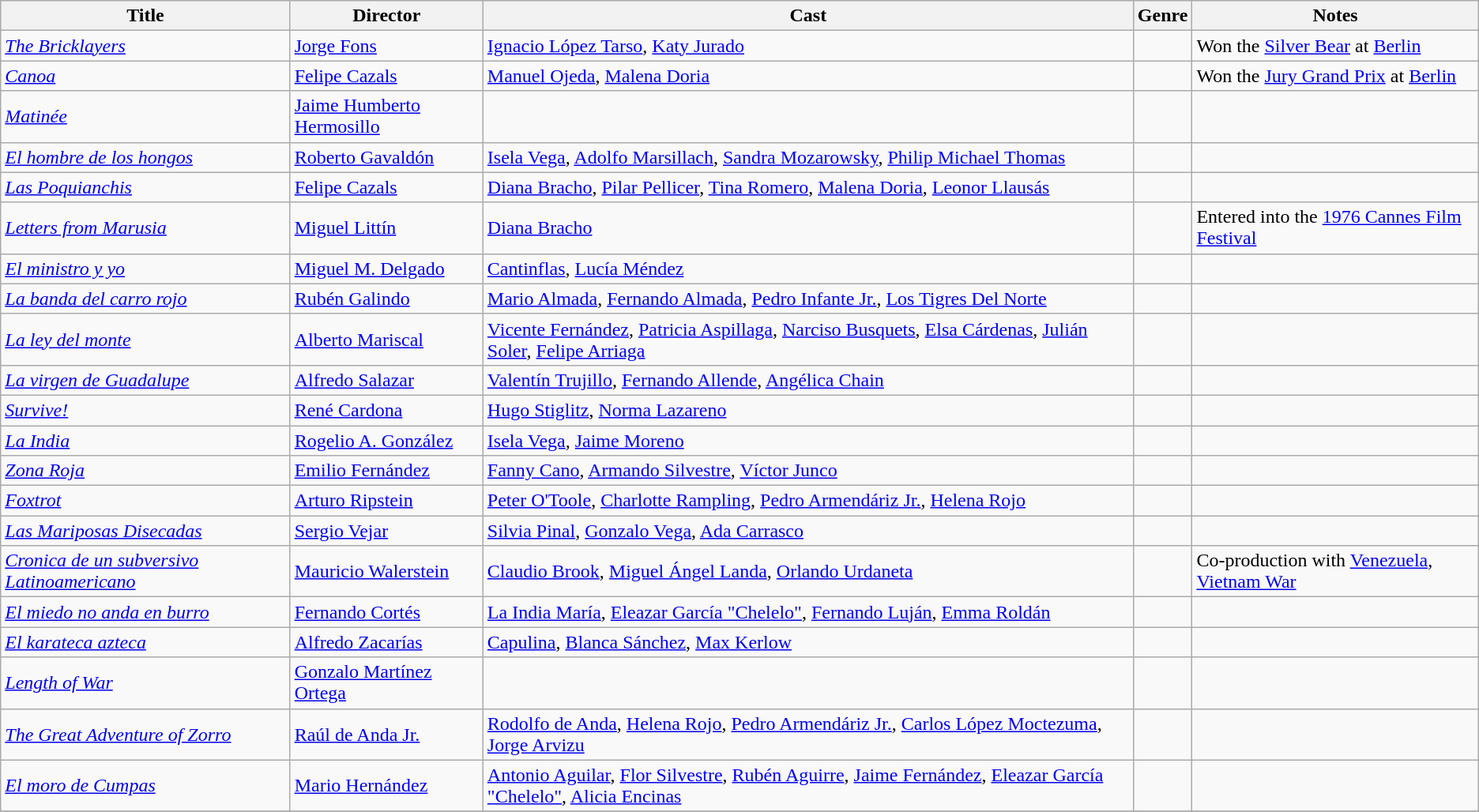<table class="wikitable">
<tr>
<th>Title</th>
<th>Director</th>
<th>Cast</th>
<th>Genre</th>
<th>Notes</th>
</tr>
<tr>
<td><em><a href='#'>The Bricklayers</a></em></td>
<td><a href='#'>Jorge Fons</a></td>
<td><a href='#'>Ignacio López Tarso</a>, <a href='#'>Katy Jurado</a></td>
<td></td>
<td>Won the <a href='#'>Silver Bear</a> at <a href='#'>Berlin</a></td>
</tr>
<tr>
<td><em><a href='#'>Canoa</a></em></td>
<td><a href='#'>Felipe Cazals</a></td>
<td><a href='#'>Manuel Ojeda</a>, <a href='#'>Malena Doria</a></td>
<td></td>
<td>Won the <a href='#'>Jury Grand Prix</a> at <a href='#'>Berlin</a></td>
</tr>
<tr>
<td><em><a href='#'>Matinée</a></em></td>
<td><a href='#'>Jaime Humberto Hermosillo</a></td>
<td></td>
<td></td>
<td></td>
</tr>
<tr>
<td><em><a href='#'>El hombre de los hongos</a></em></td>
<td><a href='#'>Roberto Gavaldón</a></td>
<td><a href='#'>Isela Vega</a>, <a href='#'>Adolfo Marsillach</a>, <a href='#'>Sandra Mozarowsky</a>, <a href='#'>Philip Michael Thomas</a></td>
<td></td>
<td></td>
</tr>
<tr>
<td><em><a href='#'>Las Poquianchis</a></em></td>
<td><a href='#'>Felipe Cazals</a></td>
<td><a href='#'>Diana Bracho</a>, <a href='#'>Pilar Pellicer</a>, <a href='#'>Tina Romero</a>, <a href='#'>Malena Doria</a>, <a href='#'>Leonor Llausás</a></td>
<td></td>
<td></td>
</tr>
<tr>
<td><em><a href='#'>Letters from Marusia</a></em></td>
<td><a href='#'>Miguel Littín</a></td>
<td><a href='#'>Diana Bracho</a></td>
<td></td>
<td>Entered into the <a href='#'>1976 Cannes Film Festival</a></td>
</tr>
<tr>
<td><em><a href='#'>El ministro y yo</a></em></td>
<td><a href='#'>Miguel M. Delgado</a></td>
<td><a href='#'>Cantinflas</a>, <a href='#'>Lucía Méndez</a></td>
<td></td>
<td></td>
</tr>
<tr>
<td><em><a href='#'>La banda del carro rojo</a></em></td>
<td><a href='#'>Rubén Galindo</a></td>
<td><a href='#'>Mario Almada</a>, <a href='#'>Fernando Almada</a>, <a href='#'>Pedro Infante Jr.</a>, <a href='#'>Los Tigres Del Norte</a></td>
<td></td>
<td></td>
</tr>
<tr>
<td><em><a href='#'>La ley del monte</a></em></td>
<td><a href='#'>Alberto Mariscal</a></td>
<td><a href='#'>Vicente Fernández</a>, <a href='#'>Patricia Aspillaga</a>, <a href='#'>Narciso Busquets</a>, <a href='#'>Elsa Cárdenas</a>, <a href='#'>Julián Soler</a>, <a href='#'>Felipe Arriaga</a></td>
<td></td>
<td></td>
</tr>
<tr>
<td><em><a href='#'>La virgen de Guadalupe</a></em></td>
<td><a href='#'>Alfredo Salazar</a></td>
<td><a href='#'>Valentín Trujillo</a>, <a href='#'>Fernando Allende</a>, <a href='#'>Angélica Chain</a></td>
<td></td>
<td></td>
</tr>
<tr>
<td><em><a href='#'>Survive!</a></em></td>
<td><a href='#'>René Cardona</a></td>
<td><a href='#'>Hugo Stiglitz</a>, <a href='#'>Norma Lazareno</a></td>
<td></td>
<td></td>
</tr>
<tr>
<td><em><a href='#'>La India</a></em></td>
<td><a href='#'>Rogelio A. González</a></td>
<td><a href='#'>Isela Vega</a>, <a href='#'>Jaime Moreno</a></td>
<td></td>
<td></td>
</tr>
<tr>
<td><em><a href='#'>Zona Roja</a></em></td>
<td><a href='#'>Emilio Fernández</a></td>
<td><a href='#'>Fanny Cano</a>, <a href='#'>Armando Silvestre</a>, <a href='#'>Víctor Junco</a></td>
<td></td>
<td></td>
</tr>
<tr>
<td><em><a href='#'>Foxtrot</a></em></td>
<td><a href='#'>Arturo Ripstein</a></td>
<td><a href='#'>Peter O'Toole</a>, <a href='#'>Charlotte Rampling</a>, <a href='#'>Pedro Armendáriz Jr.</a>, <a href='#'>Helena Rojo</a></td>
<td></td>
<td></td>
</tr>
<tr>
<td><em><a href='#'>Las Mariposas Disecadas</a></em></td>
<td><a href='#'>Sergio Vejar</a></td>
<td><a href='#'>Silvia Pinal</a>, <a href='#'>Gonzalo Vega</a>, <a href='#'>Ada Carrasco</a></td>
<td></td>
<td></td>
</tr>
<tr>
<td><em><a href='#'>Cronica de un subversivo Latinoamericano</a></em></td>
<td><a href='#'>Mauricio Walerstein</a></td>
<td><a href='#'>Claudio Brook</a>, <a href='#'>Miguel Ángel Landa</a>, <a href='#'>Orlando Urdaneta</a></td>
<td></td>
<td>Co-production with <a href='#'>Venezuela</a>, <a href='#'>Vietnam War</a></td>
</tr>
<tr>
<td><em><a href='#'>El miedo no anda en burro</a></em></td>
<td><a href='#'>Fernando Cortés</a></td>
<td><a href='#'>La India María</a>, <a href='#'>Eleazar García "Chelelo"</a>, <a href='#'>Fernando Luján</a>, <a href='#'>Emma Roldán</a></td>
<td></td>
<td></td>
</tr>
<tr>
<td><em><a href='#'>El karateca azteca</a></em></td>
<td><a href='#'>Alfredo Zacarías</a></td>
<td><a href='#'>Capulina</a>, <a href='#'>Blanca Sánchez</a>, <a href='#'>Max Kerlow</a></td>
<td></td>
<td></td>
</tr>
<tr>
<td><em><a href='#'>Length of War</a></em></td>
<td><a href='#'>Gonzalo Martínez Ortega</a></td>
<td></td>
<td></td>
<td></td>
</tr>
<tr>
<td><em><a href='#'>The Great Adventure of Zorro</a></em></td>
<td><a href='#'>Raúl de Anda Jr.</a></td>
<td><a href='#'>Rodolfo de Anda</a>, <a href='#'>Helena Rojo</a>, <a href='#'>Pedro Armendáriz Jr.</a>, <a href='#'>Carlos López Moctezuma</a>, <a href='#'>Jorge Arvizu</a></td>
<td></td>
<td></td>
</tr>
<tr>
<td><em><a href='#'>El moro de Cumpas</a></em></td>
<td><a href='#'>Mario Hernández</a></td>
<td><a href='#'>Antonio Aguilar</a>, <a href='#'>Flor Silvestre</a>, <a href='#'>Rubén Aguirre</a>, <a href='#'>Jaime Fernández</a>, <a href='#'>Eleazar García "Chelelo"</a>, <a href='#'>Alicia Encinas</a></td>
<td></td>
<td></td>
</tr>
<tr>
</tr>
</table>
